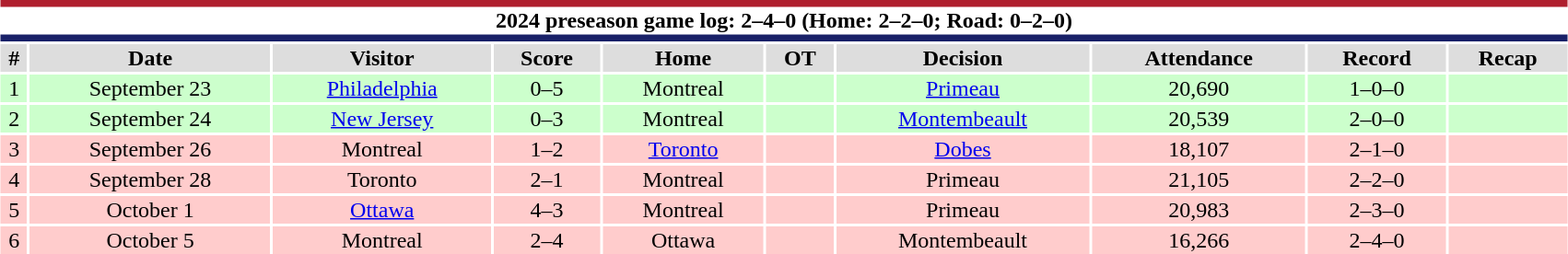<table class="toccolours collapsible collapsed" style="width:90%; clear:both; margin:1.5em auto; text-align:center;">
<tr>
<th colspan="10" style="background:#FFFFFF; border-top:#AF1E2D 5px solid; border-bottom:#192168 5px solid;">2024 preseason game log: 2–4–0 (Home: 2–2–0; Road: 0–2–0)</th>
</tr>
<tr style="background:#ddd;">
<th>#</th>
<th>Date</th>
<th>Visitor</th>
<th>Score</th>
<th>Home</th>
<th>OT</th>
<th>Decision</th>
<th>Attendance</th>
<th>Record</th>
<th>Recap</th>
</tr>
<tr style="background:#cfc;">
<td>1</td>
<td>September 23</td>
<td><a href='#'>Philadelphia</a></td>
<td>0–5</td>
<td>Montreal</td>
<td></td>
<td><a href='#'>Primeau</a></td>
<td>20,690</td>
<td>1–0–0</td>
<td></td>
</tr>
<tr style="background:#cfc;">
<td>2</td>
<td>September 24</td>
<td><a href='#'>New Jersey</a></td>
<td>0–3</td>
<td>Montreal</td>
<td></td>
<td><a href='#'>Montembeault</a></td>
<td>20,539</td>
<td>2–0–0</td>
<td></td>
</tr>
<tr style="background:#fcc;">
<td>3</td>
<td>September 26</td>
<td>Montreal</td>
<td>1–2</td>
<td><a href='#'>Toronto</a></td>
<td></td>
<td><a href='#'>Dobes</a></td>
<td>18,107</td>
<td>2–1–0</td>
<td></td>
</tr>
<tr style="background:#fcc;">
<td>4</td>
<td>September 28</td>
<td>Toronto</td>
<td>2–1</td>
<td>Montreal</td>
<td></td>
<td>Primeau</td>
<td>21,105</td>
<td>2–2–0</td>
<td></td>
</tr>
<tr style="background:#fcc;">
<td>5</td>
<td>October 1</td>
<td><a href='#'>Ottawa</a></td>
<td>4–3</td>
<td>Montreal</td>
<td></td>
<td>Primeau</td>
<td>20,983</td>
<td>2–3–0</td>
<td></td>
</tr>
<tr style="background:#fcc;">
<td>6</td>
<td>October 5</td>
<td>Montreal</td>
<td>2–4</td>
<td>Ottawa</td>
<td></td>
<td>Montembeault</td>
<td>16,266</td>
<td>2–4–0</td>
<td></td>
</tr>
<tr>
<td colspan="10" style="text-align:center;"></td>
</tr>
</table>
